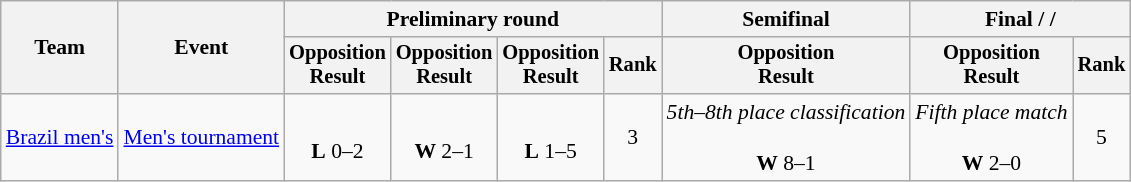<table class="wikitable" style="font-size:90%;text-align:center">
<tr>
<th rowspan=2>Team</th>
<th rowspan=2>Event</th>
<th colspan=4>Preliminary round</th>
<th>Semifinal</th>
<th colspan=2>Final /  / </th>
</tr>
<tr style=font-size:95%>
<th>Opposition<br>Result</th>
<th>Opposition<br>Result</th>
<th>Opposition<br>Result</th>
<th>Rank</th>
<th>Opposition<br>Result</th>
<th>Opposition<br>Result</th>
<th>Rank</th>
</tr>
<tr>
<td style="text-align:left"><a href='#'>Brazil men's</a></td>
<td style="text-align:left"><a href='#'>Men's tournament</a></td>
<td><br><strong>L</strong> 0–2</td>
<td><br><strong>W</strong> 2–1</td>
<td><br><strong>L</strong> 1–5</td>
<td>3</td>
<td><em>5th–8th place classification</em><br><br><strong>W</strong> 8–1</td>
<td><em>Fifth place match</em><br><br><strong>W</strong> 2–0</td>
<td>5</td>
</tr>
</table>
